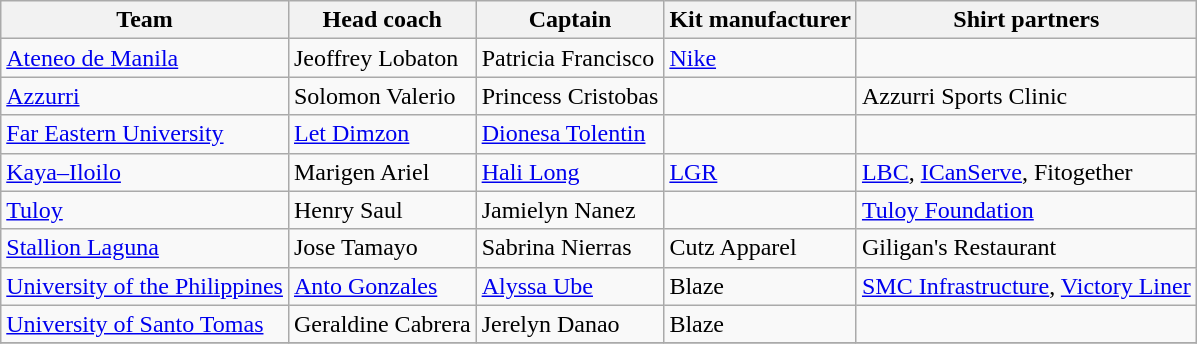<table class="wikitable sortable">
<tr>
<th>Team</th>
<th>Head coach</th>
<th>Captain</th>
<th>Kit manufacturer</th>
<th>Shirt partners</th>
</tr>
<tr>
<td><a href='#'>Ateneo de Manila</a></td>
<td> Jeoffrey Lobaton</td>
<td> Patricia Francisco</td>
<td> <a href='#'>Nike</a></td>
<td></td>
</tr>
<tr>
<td><a href='#'>Azzurri</a></td>
<td> Solomon Valerio</td>
<td> Princess Cristobas</td>
<td></td>
<td>Azzurri Sports Clinic</td>
</tr>
<tr>
<td><a href='#'>Far Eastern University</a></td>
<td> <a href='#'>Let Dimzon</a></td>
<td> <a href='#'>Dionesa Tolentin</a></td>
<td></td>
<td></td>
</tr>
<tr>
<td><a href='#'>Kaya–Iloilo</a></td>
<td> Marigen Ariel</td>
<td> <a href='#'>Hali Long</a></td>
<td> <a href='#'>LGR</a></td>
<td><a href='#'>LBC</a>, <a href='#'>ICanServe</a>, Fitogether</td>
</tr>
<tr>
<td><a href='#'>Tuloy</a></td>
<td> Henry Saul</td>
<td> Jamielyn Nanez</td>
<td></td>
<td><a href='#'>Tuloy Foundation</a></td>
</tr>
<tr>
<td><a href='#'>Stallion Laguna</a></td>
<td> Jose Tamayo</td>
<td> Sabrina Nierras</td>
<td> Cutz Apparel</td>
<td>Giligan's Restaurant</td>
</tr>
<tr>
<td><a href='#'>University of the Philippines</a></td>
<td> <a href='#'>Anto Gonzales</a></td>
<td> <a href='#'>Alyssa Ube</a></td>
<td> Blaze</td>
<td><a href='#'>SMC Infrastructure</a>, <a href='#'>Victory Liner</a></td>
</tr>
<tr>
<td><a href='#'>University of Santo Tomas</a></td>
<td> Geraldine Cabrera</td>
<td> Jerelyn Danao</td>
<td> Blaze</td>
<td></td>
</tr>
<tr>
</tr>
</table>
